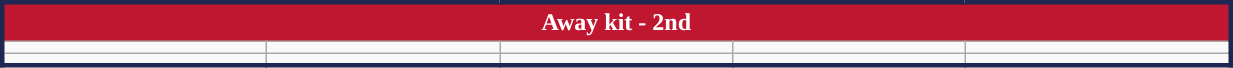<table class="wikitable collapsible collapsed" style="width:65%; border:solid 3px #1E2652">
<tr style="text-align:center; background-color:#C01730; color:#FFFFFF; font-weight:bold;">
<td colspan="5">Away kit - 2nd</td>
</tr>
<tr>
<td></td>
<td></td>
<td></td>
<td></td>
<td></td>
</tr>
<tr>
<td></td>
<td></td>
<td></td>
<td></td>
</tr>
</table>
